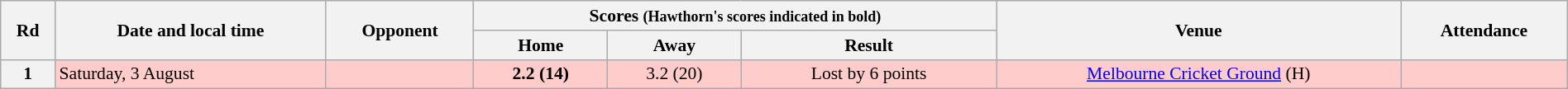<table class="wikitable" style="font-size:90%; text-align:center; width: 100%; margin-left: auto; margin-right: auto">
<tr>
<th rowspan="2">Rd</th>
<th rowspan="2">Date and local time</th>
<th rowspan="2">Opponent</th>
<th colspan="3">Scores <small>(Hawthorn's scores indicated in bold)</small></th>
<th rowspan="2">Venue</th>
<th rowspan="2">Attendance</th>
</tr>
<tr>
<th>Home</th>
<th>Away</th>
<th>Result</th>
</tr>
<tr style="background:#fcc;">
<th>1</th>
<td align=left>Saturday, 3 August</td>
<td align=left></td>
<td><strong>2.2 (14)</strong></td>
<td>3.2 (20)</td>
<td>Lost by 6 points</td>
<td><a href='#'>Melbourne Cricket Ground</a> (H)</td>
<td></td>
</tr>
</table>
